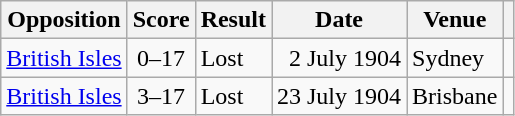<table class="wikitable sortable">
<tr>
<th>Opposition</th>
<th>Score</th>
<th>Result</th>
<th>Date</th>
<th>Venue</th>
<th scope="col" class="unsortable"></th>
</tr>
<tr>
<td> <a href='#'>British Isles</a></td>
<td style="text-align:center;">0–17</td>
<td>Lost</td>
<td align=right>2 July 1904</td>
<td>Sydney</td>
<td></td>
</tr>
<tr>
<td> <a href='#'>British Isles</a></td>
<td style="text-align:center;">3–17</td>
<td>Lost</td>
<td align=right>23 July 1904</td>
<td>Brisbane</td>
<td></td>
</tr>
</table>
